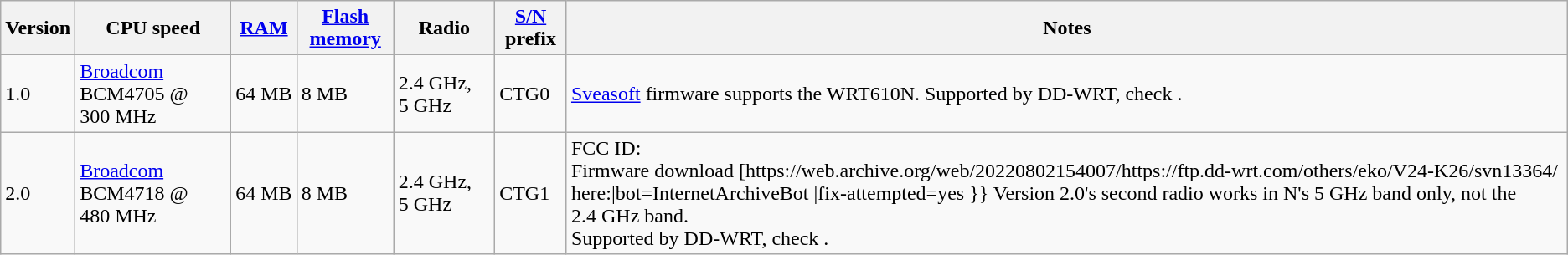<table class="wikitable">
<tr>
<th>Version</th>
<th>CPU speed</th>
<th><a href='#'>RAM</a></th>
<th><a href='#'>Flash memory</a></th>
<th>Radio</th>
<th><a href='#'>S/N</a> prefix</th>
<th>Notes</th>
</tr>
<tr>
<td>1.0</td>
<td><a href='#'>Broadcom</a> BCM4705 @ 300 MHz</td>
<td>64 MB</td>
<td>8 MB</td>
<td>2.4 GHz, 5 GHz</td>
<td>CTG0</td>
<td><a href='#'>Sveasoft</a> firmware supports the WRT610N. Supported by DD-WRT, check .</td>
</tr>
<tr>
<td>2.0</td>
<td><a href='#'>Broadcom</a> BCM4718 @ 480 MHz</td>
<td>64 MB</td>
<td>8 MB</td>
<td>2.4 GHz, 5 GHz</td>
<td>CTG1</td>
<td>FCC ID: <br>Firmware download [https://web.archive.org/web/20220802154007/https://ftp.dd-wrt.com/others/eko/V24-K26/svn13364/ here:|bot=InternetArchiveBot |fix-attempted=yes }}
Version 2.0's second radio works in N's 5 GHz band only, not the 2.4 GHz band.<br>Supported by DD-WRT, check .</td>
</tr>
</table>
